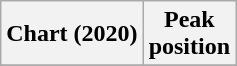<table class="wikitable plainrowheaders" style="text-align:center">
<tr>
<th>Chart (2020)</th>
<th>Peak<br>position</th>
</tr>
<tr>
</tr>
</table>
